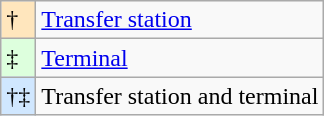<table class="wikitable" style="font-size:100%">
<tr>
<td style="background-color:#FFE6BD">†</td>
<td><a href='#'>Transfer station</a></td>
</tr>
<tr>
<td style="background-color:#DDFFDD">‡</td>
<td><a href='#'>Terminal</a></td>
</tr>
<tr>
<td style="background-color:#D0E7FF">†‡</td>
<td>Transfer station and terminal</td>
</tr>
</table>
